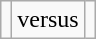<table class="wikitable">
<tr>
<td></td>
<td>versus</td>
<td></td>
</tr>
</table>
